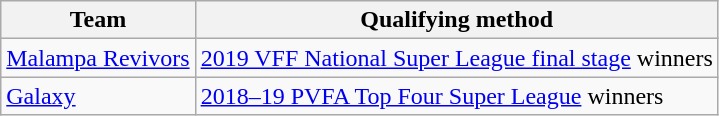<table class="wikitable sortable">
<tr>
<th>Team</th>
<th>Qualifying method</th>
</tr>
<tr>
<td><a href='#'>Malampa Revivors</a></td>
<td><a href='#'>2019 VFF National Super League final stage</a> winners</td>
</tr>
<tr>
<td><a href='#'>Galaxy</a></td>
<td><a href='#'>2018–19 PVFA Top Four Super League</a> winners</td>
</tr>
</table>
